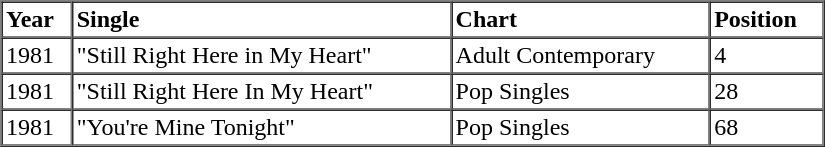<table border=1 cellspacing=0 cellpadding=2 width="550px">
<tr>
<th align="left">Year</th>
<th align="left">Single</th>
<th align="left">Chart</th>
<th align="left">Position</th>
</tr>
<tr>
<td align="left">1981</td>
<td align="left">"Still Right Here in My Heart"</td>
<td align="left">Adult Contemporary</td>
<td align="left">4</td>
</tr>
<tr>
<td align="left">1981</td>
<td align="left">"Still Right Here In My Heart"</td>
<td align="left">Pop Singles</td>
<td align="left">28</td>
</tr>
<tr>
<td align="left">1981</td>
<td align="left">"You're Mine Tonight"</td>
<td align="left">Pop Singles</td>
<td align="left">68</td>
</tr>
<tr>
</tr>
</table>
